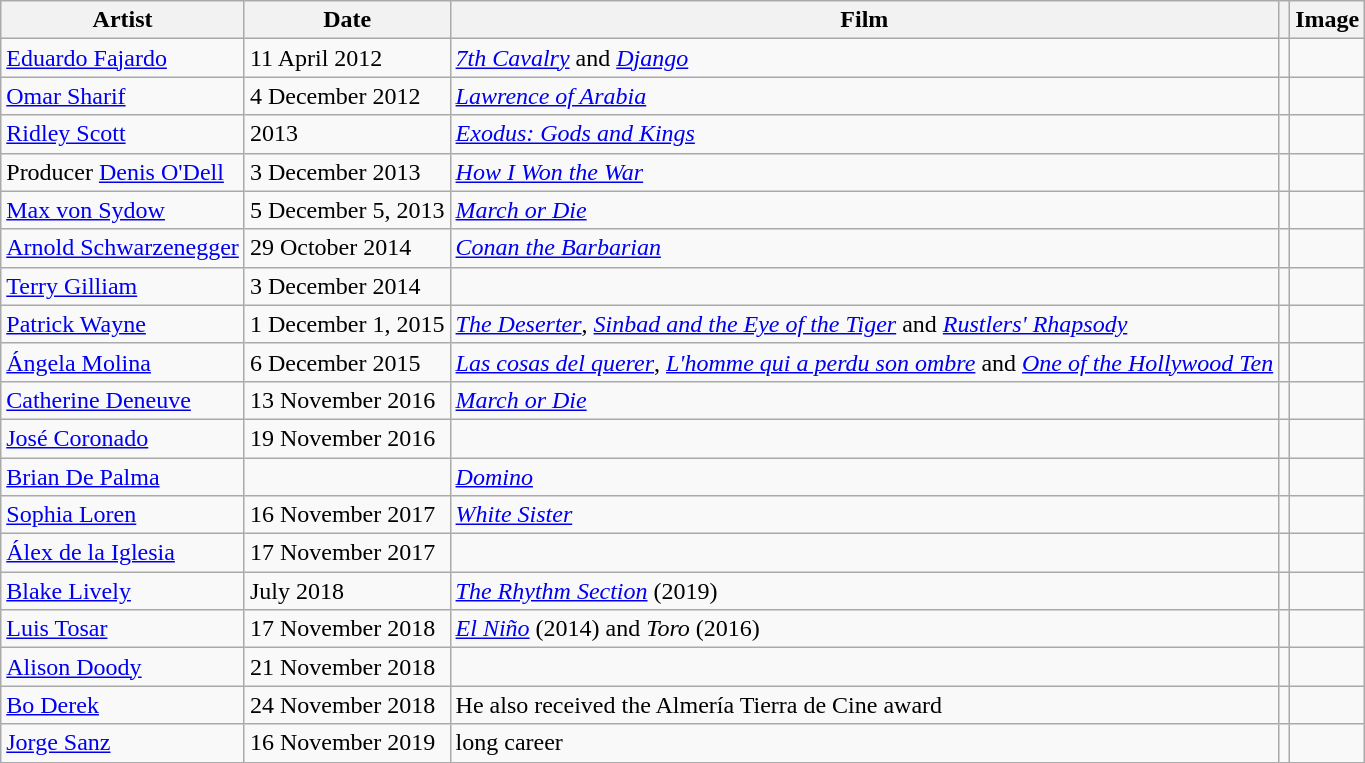<table class="wikitable">
<tr>
<th>Artist</th>
<th>Date</th>
<th>Film</th>
<th></th>
<th>Image</th>
</tr>
<tr>
<td><a href='#'>Eduardo Fajardo</a></td>
<td>11 April 2012</td>
<td><em><a href='#'>7th Cavalry</a></em> and <em><a href='#'>Django</a></em></td>
<td></td>
<td></td>
</tr>
<tr>
<td><a href='#'>Omar Sharif</a></td>
<td>4 December 2012</td>
<td><em><a href='#'>Lawrence of Arabia</a></em></td>
<td></td>
<td></td>
</tr>
<tr>
<td><a href='#'>Ridley Scott</a></td>
<td>2013</td>
<td><em><a href='#'>Exodus: Gods and Kings</a></em></td>
<td></td>
<td></td>
</tr>
<tr>
<td>Producer <a href='#'>Denis O'Dell</a></td>
<td>3 December 2013</td>
<td><em><a href='#'>How I Won the War</a></em></td>
<td></td>
<td></td>
</tr>
<tr>
<td><a href='#'>Max von Sydow</a></td>
<td>5 December 5, 2013</td>
<td><em><a href='#'>March or Die</a></em></td>
<td></td>
<td></td>
</tr>
<tr>
<td><a href='#'>Arnold Schwarzenegger</a></td>
<td>29 October 2014</td>
<td><em><a href='#'>Conan the Barbarian</a></em></td>
<td></td>
<td></td>
</tr>
<tr>
<td><a href='#'>Terry Gilliam</a></td>
<td>3 December 2014</td>
<td></td>
<td></td>
<td></td>
</tr>
<tr>
<td><a href='#'>Patrick Wayne</a></td>
<td>1 December 1, 2015</td>
<td><em><a href='#'>The Deserter</a></em>, <em><a href='#'>Sinbad and the Eye of the Tiger</a></em> and <em><a href='#'>Rustlers' Rhapsody</a></em></td>
<td></td>
<td></td>
</tr>
<tr>
<td><a href='#'>Ángela Molina</a></td>
<td>6 December 2015</td>
<td><em><a href='#'>Las cosas del querer</a></em>, <em><a href='#'>L'homme qui a perdu son ombre</a></em> and <em><a href='#'>One of the Hollywood Ten</a></em></td>
<td></td>
<td></td>
</tr>
<tr>
<td><a href='#'>Catherine Deneuve</a></td>
<td>13 November 2016</td>
<td><em><a href='#'>March or Die</a></em></td>
<td></td>
<td></td>
</tr>
<tr>
<td><a href='#'>José Coronado</a></td>
<td>19 November 2016</td>
<td></td>
<td></td>
<td></td>
</tr>
<tr>
<td><a href='#'>Brian De Palma</a></td>
<td></td>
<td><em><a href='#'>Domino</a></em></td>
<td></td>
<td></td>
</tr>
<tr>
<td><a href='#'>Sophia Loren</a></td>
<td>16 November 2017</td>
<td><em><a href='#'>White Sister</a></em></td>
<td></td>
<td></td>
</tr>
<tr>
<td><a href='#'>Álex de la Iglesia</a></td>
<td>17 November 2017</td>
<td></td>
<td></td>
<td></td>
</tr>
<tr>
<td><a href='#'>Blake Lively</a></td>
<td>July 2018</td>
<td><em><a href='#'>The Rhythm Section</a></em> (2019)</td>
<td></td>
<td></td>
</tr>
<tr>
<td><a href='#'>Luis Tosar</a></td>
<td>17 November 2018</td>
<td><em><a href='#'>El Niño</a></em> (2014) and <em>Toro</em> (2016)</td>
<td></td>
<td></td>
</tr>
<tr>
<td><a href='#'>Alison Doody</a></td>
<td>21 November 2018</td>
<td></td>
<td></td>
<td></td>
</tr>
<tr>
<td><a href='#'>Bo Derek</a></td>
<td>24 November 2018</td>
<td>He also received the Almería Tierra de Cine award</td>
<td></td>
<td></td>
</tr>
<tr>
<td><a href='#'>Jorge Sanz</a></td>
<td>16 November 2019</td>
<td>long career</td>
<td></td>
<td></td>
</tr>
</table>
